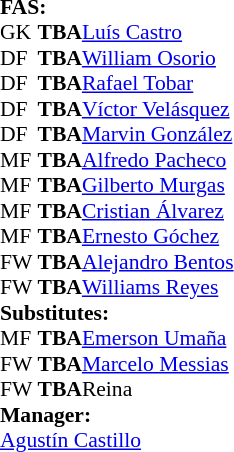<table style="font-size: 90%" cellspacing="0" cellpadding="0">
<tr>
<td colspan="4"><strong>FAS:</strong></td>
</tr>
<tr>
<th width="25"></th>
<th width="25"></th>
</tr>
<tr>
<td>GK</td>
<td><strong>TBA</strong></td>
<td>  <a href='#'>Luís Castro</a></td>
</tr>
<tr>
<td>DF</td>
<td><strong>TBA</strong></td>
<td> <a href='#'>William Osorio</a></td>
</tr>
<tr>
<td>DF</td>
<td><strong>TBA</strong></td>
<td> <a href='#'>Rafael Tobar</a></td>
</tr>
<tr>
<td>DF</td>
<td><strong>TBA</strong></td>
<td> <a href='#'>Víctor Velásquez</a></td>
</tr>
<tr>
<td>DF</td>
<td><strong>TBA</strong></td>
<td>  <a href='#'>Marvin González</a>  </td>
</tr>
<tr>
<td>MF</td>
<td><strong>TBA</strong></td>
<td> <a href='#'>Alfredo Pacheco</a></td>
</tr>
<tr>
<td>MF</td>
<td><strong>TBA</strong></td>
<td> <a href='#'>Gilberto Murgas</a></td>
</tr>
<tr>
<td>MF</td>
<td><strong>TBA</strong></td>
<td> <a href='#'>Cristian Álvarez</a></td>
<td></td>
</tr>
<tr>
<td>MF</td>
<td><strong>TBA</strong></td>
<td>  <a href='#'>Ernesto Góchez</a></td>
<td></td>
</tr>
<tr>
<td>FW</td>
<td><strong>TBA</strong></td>
<td> <a href='#'>Alejandro Bentos</a></td>
<td></td>
</tr>
<tr>
<td>FW</td>
<td><strong>TBA</strong></td>
<td> <a href='#'>Williams Reyes</a></td>
</tr>
<tr>
<td colspan=3><strong>Substitutes:</strong></td>
</tr>
<tr>
<td>MF</td>
<td><strong>TBA</strong></td>
<td> <a href='#'>Emerson Umaña</a></td>
<td>  </td>
</tr>
<tr>
<td>FW</td>
<td><strong>TBA</strong></td>
<td> <a href='#'>Marcelo Messias</a></td>
<td></td>
</tr>
<tr>
<td>FW</td>
<td><strong>TBA</strong></td>
<td> Reina</td>
<td></td>
</tr>
<tr>
<td colspan=3><strong>Manager:</strong></td>
</tr>
<tr>
<td colspan=4> <a href='#'>Agustín Castillo</a></td>
</tr>
</table>
